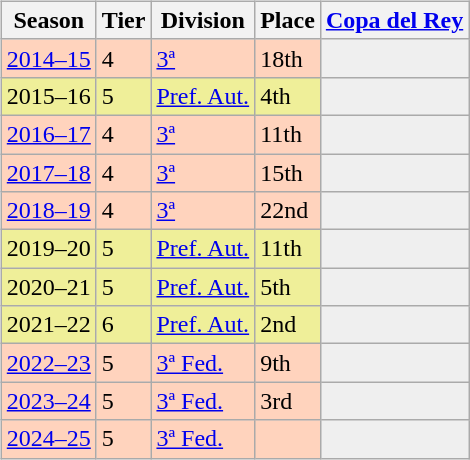<table>
<tr>
<td valign="top" width=0%><br><table class="wikitable">
<tr style="background:#f0f6fa;">
<th>Season</th>
<th>Tier</th>
<th>Division</th>
<th>Place</th>
<th><a href='#'>Copa del Rey</a></th>
</tr>
<tr>
<td style="background:#FFD3BD;"><a href='#'>2014–15</a></td>
<td style="background:#FFD3BD;">4</td>
<td style="background:#FFD3BD;"><a href='#'>3ª</a></td>
<td style="background:#FFD3BD;">18th</td>
<td style="background:#efefef;"></td>
</tr>
<tr>
<td style="background:#EFEF99;">2015–16</td>
<td style="background:#EFEF99;">5</td>
<td style="background:#EFEF99;"><a href='#'>Pref. Aut.</a></td>
<td style="background:#EFEF99;">4th</td>
<th style="background:#efefef;"></th>
</tr>
<tr>
<td style="background:#FFD3BD;"><a href='#'>2016–17</a></td>
<td style="background:#FFD3BD;">4</td>
<td style="background:#FFD3BD;"><a href='#'>3ª</a></td>
<td style="background:#FFD3BD;">11th</td>
<td style="background:#efefef;"></td>
</tr>
<tr>
<td style="background:#FFD3BD;"><a href='#'>2017–18</a></td>
<td style="background:#FFD3BD;">4</td>
<td style="background:#FFD3BD;"><a href='#'>3ª</a></td>
<td style="background:#FFD3BD;">15th</td>
<td style="background:#efefef;"></td>
</tr>
<tr>
<td style="background:#FFD3BD;"><a href='#'>2018–19</a></td>
<td style="background:#FFD3BD;">4</td>
<td style="background:#FFD3BD;"><a href='#'>3ª</a></td>
<td style="background:#FFD3BD;">22nd</td>
<td style="background:#efefef;"></td>
</tr>
<tr>
<td style="background:#EFEF99;">2019–20</td>
<td style="background:#EFEF99;">5</td>
<td style="background:#EFEF99;"><a href='#'>Pref. Aut.</a></td>
<td style="background:#EFEF99;">11th</td>
<th style="background:#efefef;"></th>
</tr>
<tr>
<td style="background:#EFEF99;">2020–21</td>
<td style="background:#EFEF99;">5</td>
<td style="background:#EFEF99;"><a href='#'>Pref. Aut.</a></td>
<td style="background:#EFEF99;">5th</td>
<th style="background:#efefef;"></th>
</tr>
<tr>
<td style="background:#EFEF99;">2021–22</td>
<td style="background:#EFEF99;">6</td>
<td style="background:#EFEF99;"><a href='#'>Pref. Aut.</a></td>
<td style="background:#EFEF99;">2nd</td>
<th style="background:#efefef;"></th>
</tr>
<tr>
<td style="background:#FFD3BD;"><a href='#'>2022–23</a></td>
<td style="background:#FFD3BD;">5</td>
<td style="background:#FFD3BD;"><a href='#'>3ª Fed.</a></td>
<td style="background:#FFD3BD;">9th</td>
<td style="background:#efefef;"></td>
</tr>
<tr>
<td style="background:#FFD3BD;"><a href='#'>2023–24</a></td>
<td style="background:#FFD3BD;">5</td>
<td style="background:#FFD3BD;"><a href='#'>3ª Fed.</a></td>
<td style="background:#FFD3BD;">3rd</td>
<td style="background:#efefef;"></td>
</tr>
<tr>
<td style="background:#FFD3BD;"><a href='#'>2024–25</a></td>
<td style="background:#FFD3BD;">5</td>
<td style="background:#FFD3BD;"><a href='#'>3ª Fed.</a></td>
<td style="background:#FFD3BD;"></td>
<td style="background:#efefef;"></td>
</tr>
</table>
</td>
</tr>
</table>
